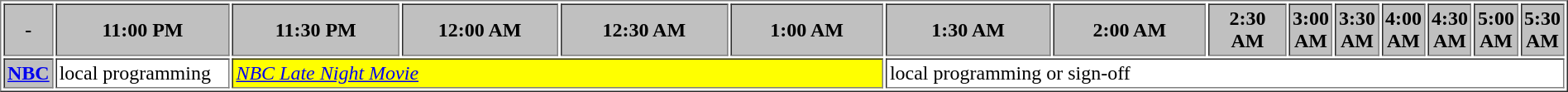<table border="1" cellpadding="2">
<tr>
<th bgcolor="#C0C0C0">-</th>
<th width="13%" bgcolor="#C0C0C0">11:00 PM</th>
<th width="14%" bgcolor="#C0C0C0">11:30 PM</th>
<th width="13%" bgcolor="#C0C0C0">12:00 AM</th>
<th width="14%" bgcolor="#C0C0C0">12:30 AM</th>
<th width="13%" bgcolor="#C0C0C0">1:00 AM</th>
<th width="14%" bgcolor="#C0C0C0">1:30 AM</th>
<th width="13%" bgcolor="#C0C0C0">2:00 AM</th>
<th width="14%" bgcolor="#C0C0C0">2:30 AM</th>
<th width="13%" bgcolor="#C0C0C0">3:00 AM</th>
<th width="14%" bgcolor="#C0C0C0">3:30 AM</th>
<th width="13%" bgcolor="#C0C0C0">4:00 AM</th>
<th width="14%" bgcolor="#C0C0C0">4:30 AM</th>
<th width="13%" bgcolor="#C0C0C0">5:00 AM</th>
<th width="14%" bgcolor="#C0C0C0">5:30 AM</th>
</tr>
<tr>
<th bgcolor="#C0C0C0"><a href='#'>NBC</a></th>
<td bgcolor="white">local programming</td>
<td bgcolor="yellow" colspan="4"><a href='#'><em>NBC Late Night Movie</em></a></td>
<td bgcolor="white" colspan="10">local programming or sign-off</td>
</tr>
</table>
